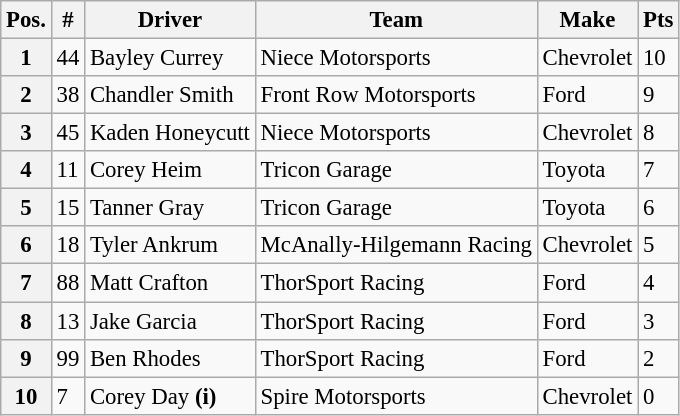<table class="wikitable" style="font-size:95%">
<tr>
<th>Pos.</th>
<th>#</th>
<th>Driver</th>
<th>Team</th>
<th>Make</th>
<th>Pts</th>
</tr>
<tr>
<th>1</th>
<td>44</td>
<td>Bayley Currey</td>
<td>Niece Motorsports</td>
<td>Chevrolet</td>
<td>10</td>
</tr>
<tr>
<th>2</th>
<td>38</td>
<td>Chandler Smith</td>
<td>Front Row Motorsports</td>
<td>Ford</td>
<td>9</td>
</tr>
<tr>
<th>3</th>
<td>45</td>
<td>Kaden Honeycutt</td>
<td>Niece Motorsports</td>
<td>Chevrolet</td>
<td>8</td>
</tr>
<tr>
<th>4</th>
<td>11</td>
<td>Corey Heim</td>
<td>Tricon Garage</td>
<td>Toyota</td>
<td>7</td>
</tr>
<tr>
<th>5</th>
<td>15</td>
<td>Tanner Gray</td>
<td>Tricon Garage</td>
<td>Toyota</td>
<td>6</td>
</tr>
<tr>
<th>6</th>
<td>18</td>
<td>Tyler Ankrum</td>
<td>McAnally-Hilgemann Racing</td>
<td>Chevrolet</td>
<td>5</td>
</tr>
<tr>
<th>7</th>
<td>88</td>
<td>Matt Crafton</td>
<td>ThorSport Racing</td>
<td>Ford</td>
<td>4</td>
</tr>
<tr>
<th>8</th>
<td>13</td>
<td>Jake Garcia</td>
<td>ThorSport Racing</td>
<td>Ford</td>
<td>3</td>
</tr>
<tr>
<th>9</th>
<td>99</td>
<td>Ben Rhodes</td>
<td>ThorSport Racing</td>
<td>Ford</td>
<td>2</td>
</tr>
<tr>
<th>10</th>
<td>7</td>
<td>Corey Day <strong>(i)</strong></td>
<td>Spire Motorsports</td>
<td>Chevrolet</td>
<td>0</td>
</tr>
</table>
